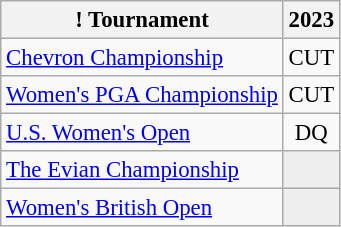<table class="wikitable" style="font-size:95%;text-align:center;">
<tr>
<th>! Tournament</th>
<th>2023</th>
</tr>
<tr>
<td align=left><a href='#'>Chevron Championship</a></td>
<td>CUT</td>
</tr>
<tr>
<td align=left><a href='#'>Women's PGA Championship</a></td>
<td>CUT</td>
</tr>
<tr>
<td align=left><a href='#'>U.S. Women's Open</a></td>
<td>DQ</td>
</tr>
<tr>
<td align=left><a href='#'>The Evian Championship</a></td>
<td style="background:#eeeeee;"></td>
</tr>
<tr>
<td align=left><a href='#'>Women's British Open</a></td>
<td style="background:#eeeeee;"></td>
</tr>
</table>
